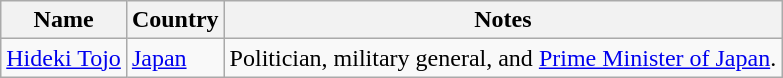<table class="wikitable sortable">
<tr>
<th>Name</th>
<th>Country</th>
<th>Notes</th>
</tr>
<tr>
<td><a href='#'>Hideki Tojo</a></td>
<td><a href='#'>Japan</a></td>
<td>Politician, military general, and <a href='#'>Prime Minister of Japan</a>.</td>
</tr>
</table>
